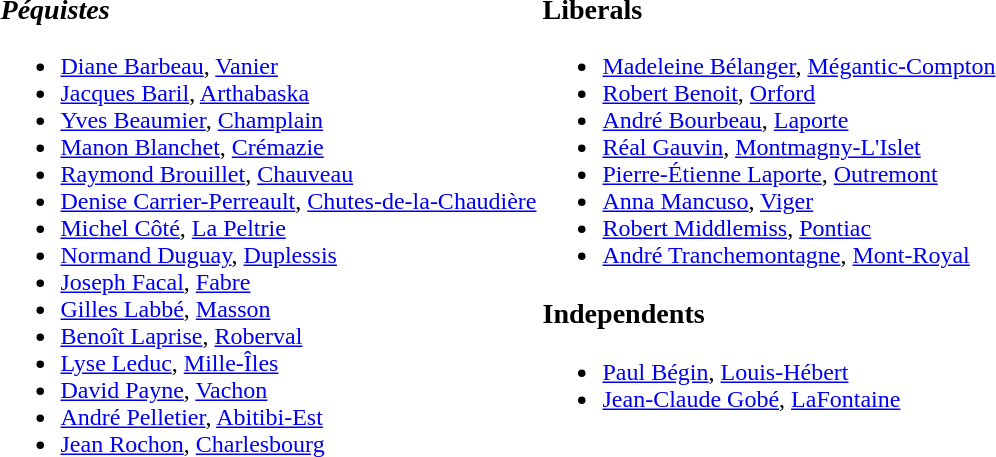<table>
<tr>
<td valign="top" width=50%><br><h3><em>Péquistes</em></h3><ul><li><a href='#'>Diane Barbeau</a>, <a href='#'>Vanier</a></li><li><a href='#'>Jacques Baril</a>, <a href='#'>Arthabaska</a></li><li><a href='#'>Yves Beaumier</a>, <a href='#'>Champlain</a></li><li><a href='#'>Manon Blanchet</a>, <a href='#'>Crémazie</a></li><li><a href='#'>Raymond Brouillet</a>, <a href='#'>Chauveau</a></li><li><a href='#'>Denise Carrier-Perreault</a>, <a href='#'>Chutes-de-la-Chaudière</a></li><li><a href='#'>Michel Côté</a>, <a href='#'>La Peltrie</a></li><li><a href='#'>Normand Duguay</a>, <a href='#'>Duplessis</a></li><li><a href='#'>Joseph Facal</a>, <a href='#'>Fabre</a></li><li><a href='#'>Gilles Labbé</a>, <a href='#'>Masson</a></li><li><a href='#'>Benoît Laprise</a>, <a href='#'>Roberval</a></li><li><a href='#'>Lyse Leduc</a>, <a href='#'>Mille-Îles</a></li><li><a href='#'>David Payne</a>, <a href='#'>Vachon</a></li><li><a href='#'>André Pelletier</a>, <a href='#'>Abitibi-Est</a></li><li><a href='#'>Jean Rochon</a>, <a href='#'>Charlesbourg</a></li></ul></td>
<td valign="top" width=50%><br><h3>Liberals</h3><ul><li><a href='#'>Madeleine Bélanger</a>, <a href='#'>Mégantic-Compton</a></li><li><a href='#'>Robert Benoit</a>, <a href='#'>Orford</a></li><li><a href='#'>André Bourbeau</a>, <a href='#'>Laporte</a></li><li><a href='#'>Réal Gauvin</a>, <a href='#'>Montmagny-L'Islet</a></li><li><a href='#'>Pierre-Étienne Laporte</a>, <a href='#'>Outremont</a></li><li><a href='#'>Anna Mancuso</a>, <a href='#'>Viger</a></li><li><a href='#'>Robert Middlemiss</a>, <a href='#'>Pontiac</a></li><li><a href='#'>André Tranchemontagne</a>, <a href='#'>Mont-Royal</a></li></ul><h3>Independents</h3><ul><li><a href='#'>Paul Bégin</a>, <a href='#'>Louis-Hébert</a></li><li><a href='#'>Jean-Claude Gobé</a>, <a href='#'>LaFontaine</a></li></ul></td>
</tr>
</table>
